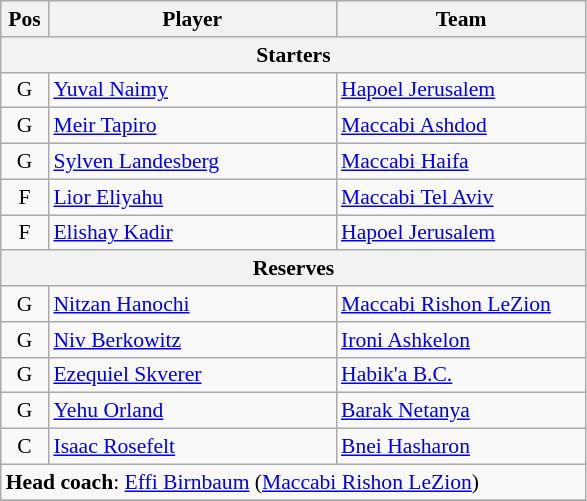<table class="wikitable" style="text-align:center; font-size:90%;">
<tr>
<th scope="col" style="width:25px;">Pos</th>
<th scope="col" style="width:185px;">Player</th>
<th scope="col" style="width:160px;">Team</th>
</tr>
<tr>
<th scope="col" colspan="5">Starters</th>
</tr>
<tr>
<td>G</td>
<td style="text-align:left"> <a href='#'>Yuval Naimy</a></td>
<td style="text-align:left"><a href='#'>Hapoel Jerusalem</a></td>
</tr>
<tr>
<td>G</td>
<td style="text-align:left"> <a href='#'>Meir Tapiro</a></td>
<td style="text-align:left"><a href='#'>Maccabi Ashdod</a></td>
</tr>
<tr>
<td>G</td>
<td style="text-align:left"> <a href='#'>Sylven Landesberg</a></td>
<td style="text-align:left"><a href='#'>Maccabi Haifa</a></td>
</tr>
<tr>
<td>F</td>
<td style="text-align:left"> <a href='#'>Lior Eliyahu</a></td>
<td style="text-align:left"><a href='#'>Maccabi Tel Aviv</a></td>
</tr>
<tr>
<td>F</td>
<td style="text-align:left"> <a href='#'>Elishay Kadir</a></td>
<td style="text-align:left"><a href='#'>Hapoel Jerusalem</a></td>
</tr>
<tr>
<th scope="col" colspan="5">Reserves</th>
</tr>
<tr>
<td>G</td>
<td style="text-align:left"> <a href='#'>Nitzan Hanochi</a></td>
<td style="text-align:left"><a href='#'>Maccabi Rishon LeZion</a></td>
</tr>
<tr>
<td>G</td>
<td style="text-align:left"> <a href='#'>Niv Berkowitz</a></td>
<td style="text-align:left"><a href='#'>Ironi Ashkelon</a></td>
</tr>
<tr>
<td>G</td>
<td style="text-align:left"> <a href='#'>Ezequiel Skverer</a></td>
<td style="text-align:left"><a href='#'>Habik'a B.C.</a></td>
</tr>
<tr>
<td>G</td>
<td style="text-align:left"> <a href='#'>Yehu Orland</a></td>
<td style="text-align:left"><a href='#'>Barak Netanya</a></td>
</tr>
<tr>
<td>C</td>
<td style="text-align:left"> <a href='#'>Isaac Rosefelt</a></td>
<td style="text-align:left"><a href='#'>Bnei Hasharon</a></td>
</tr>
<tr>
<td style="text-align:left" colspan="5"><strong>Head coach</strong>:  <a href='#'>Effi Birnbaum</a> (<a href='#'>Maccabi Rishon LeZion</a>)</td>
</tr>
<tr>
</tr>
</table>
